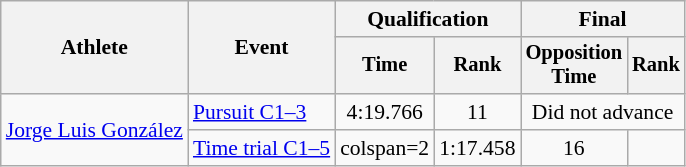<table class=wikitable style="font-size:90%">
<tr>
<th rowspan="2">Athlete</th>
<th rowspan="2">Event</th>
<th colspan="2">Qualification</th>
<th colspan="2">Final</th>
</tr>
<tr style="font-size:95%">
<th>Time</th>
<th>Rank</th>
<th>Opposition<br>Time</th>
<th>Rank</th>
</tr>
<tr align=center>
<td align=left rowspan=2><a href='#'>Jorge Luis González</a></td>
<td align=left><a href='#'>Pursuit C1–3</a></td>
<td>4:19.766</td>
<td>11</td>
<td colspan=2>Did not advance</td>
</tr>
<tr align=center>
<td align=left><a href='#'>Time trial C1–5</a></td>
<td>colspan=2 </td>
<td>1:17.458</td>
<td>16</td>
</tr>
</table>
